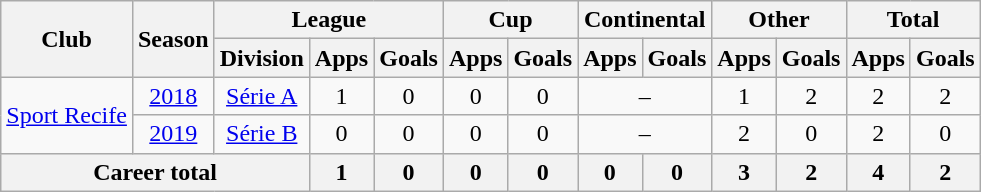<table class="wikitable" style="text-align: center">
<tr>
<th rowspan="2">Club</th>
<th rowspan="2">Season</th>
<th colspan="3">League</th>
<th colspan="2">Cup</th>
<th colspan="2">Continental</th>
<th colspan="2">Other</th>
<th colspan="2">Total</th>
</tr>
<tr>
<th>Division</th>
<th>Apps</th>
<th>Goals</th>
<th>Apps</th>
<th>Goals</th>
<th>Apps</th>
<th>Goals</th>
<th>Apps</th>
<th>Goals</th>
<th>Apps</th>
<th>Goals</th>
</tr>
<tr>
<td rowspan="2"><a href='#'>Sport Recife</a></td>
<td><a href='#'>2018</a></td>
<td><a href='#'>Série A</a></td>
<td>1</td>
<td>0</td>
<td>0</td>
<td>0</td>
<td colspan="2">–</td>
<td>1</td>
<td>2</td>
<td>2</td>
<td>2</td>
</tr>
<tr>
<td><a href='#'>2019</a></td>
<td><a href='#'>Série B</a></td>
<td>0</td>
<td>0</td>
<td>0</td>
<td>0</td>
<td colspan="2">–</td>
<td>2</td>
<td>0</td>
<td>2</td>
<td>0</td>
</tr>
<tr>
<th colspan="3"><strong>Career total</strong></th>
<th>1</th>
<th>0</th>
<th>0</th>
<th>0</th>
<th>0</th>
<th>0</th>
<th>3</th>
<th>2</th>
<th>4</th>
<th>2</th>
</tr>
</table>
